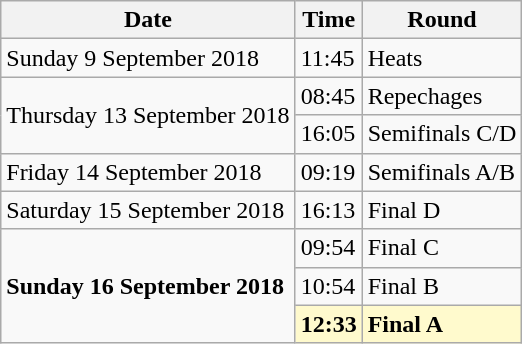<table class="wikitable">
<tr>
<th>Date</th>
<th>Time</th>
<th>Round</th>
</tr>
<tr>
<td>Sunday 9 September 2018</td>
<td>11:45</td>
<td>Heats</td>
</tr>
<tr>
<td rowspan=2>Thursday 13 September 2018</td>
<td>08:45</td>
<td>Repechages</td>
</tr>
<tr>
<td>16:05</td>
<td>Semifinals C/D</td>
</tr>
<tr>
<td>Friday 14 September 2018</td>
<td>09:19</td>
<td>Semifinals A/B</td>
</tr>
<tr>
<td>Saturday 15 September 2018</td>
<td>16:13</td>
<td>Final D</td>
</tr>
<tr>
<td rowspan=3><strong>Sunday 16 September 2018</strong></td>
<td>09:54</td>
<td>Final C</td>
</tr>
<tr>
<td>10:54</td>
<td>Final B</td>
</tr>
<tr>
<td style=background:lemonchiffon><strong>12:33</strong></td>
<td style=background:lemonchiffon><strong>Final A</strong></td>
</tr>
</table>
